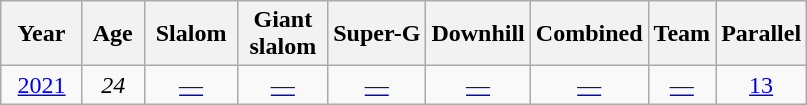<table class=wikitable style="text-align:center">
<tr>
<th>  Year  </th>
<th> Age </th>
<th> Slalom </th>
<th> Giant <br> slalom </th>
<th>Super-G</th>
<th>Downhill</th>
<th>Combined</th>
<th>Team</th>
<th>Parallel</th>
</tr>
<tr>
<td><a href='#'>2021</a></td>
<td><em>24</em></td>
<td><a href='#'>—</a></td>
<td><a href='#'>—</a></td>
<td><a href='#'>—</a></td>
<td><a href='#'>—</a></td>
<td><a href='#'>—</a></td>
<td><a href='#'>—</a></td>
<td><a href='#'>13</a></td>
</tr>
</table>
